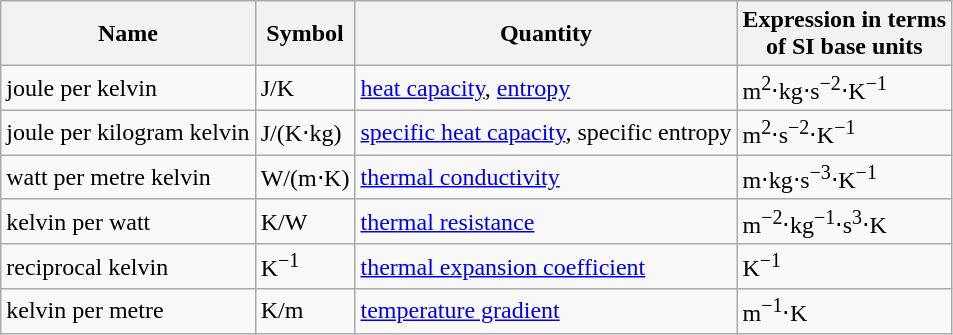<table class="wikitable sortable">
<tr>
<th>Name</th>
<th>Symbol</th>
<th>Quantity</th>
<th>Expression in terms<br> of SI base units</th>
</tr>
<tr>
<td>joule per kelvin</td>
<td>J/K</td>
<td><a href='#'>heat capacity</a>, <a href='#'>entropy</a></td>
<td>m<sup>2</sup>⋅kg⋅s<sup>−2</sup>⋅K<sup>−1</sup></td>
</tr>
<tr>
<td>joule per kilogram kelvin</td>
<td>J/(K⋅kg)</td>
<td><a href='#'>specific heat capacity</a>, specific entropy</td>
<td>m<sup>2</sup>⋅s<sup>−2</sup>⋅K<sup>−1</sup></td>
</tr>
<tr>
<td>watt per metre kelvin</td>
<td>W/(m⋅K)</td>
<td><a href='#'>thermal conductivity</a></td>
<td>m⋅kg⋅s<sup>−3</sup>⋅K<sup>−1</sup></td>
</tr>
<tr>
<td>kelvin per watt</td>
<td>K/W</td>
<td><a href='#'>thermal resistance</a></td>
<td>m<sup>−2</sup>⋅kg<sup>−1</sup>⋅s<sup>3</sup>⋅K</td>
</tr>
<tr>
<td>reciprocal kelvin</td>
<td>K<sup>−1</sup></td>
<td><a href='#'>thermal expansion coefficient</a></td>
<td>K<sup>−1</sup></td>
</tr>
<tr>
<td>kelvin per metre</td>
<td>K/m</td>
<td><a href='#'>temperature gradient</a></td>
<td>m<sup>−1</sup>⋅K</td>
</tr>
</table>
